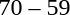<table style="text-align:center;">
<tr>
<th width=200></th>
<th width=100></th>
<th width=200></th>
<th></th>
</tr>
<tr>
<td align=right><strong></strong></td>
<td>70 – 59</td>
<td align=left></td>
</tr>
</table>
